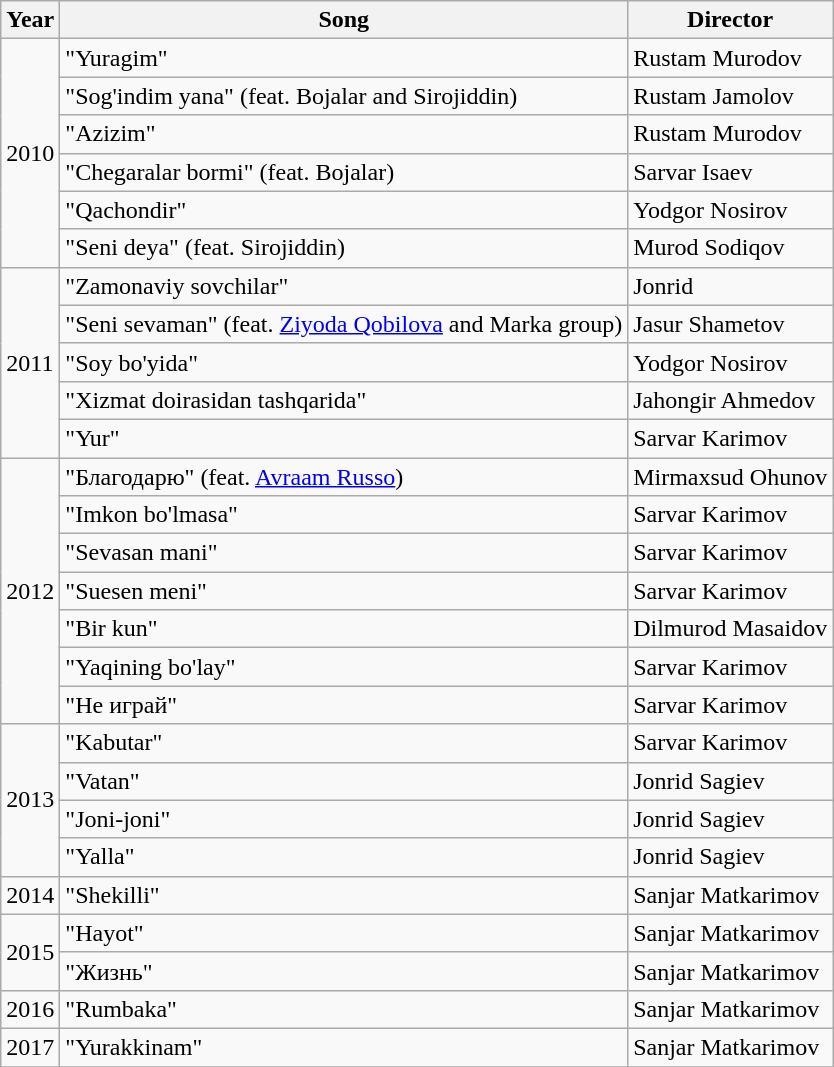<table class="wikitable">
<tr>
<th>Year</th>
<th>Song</th>
<th>Director</th>
</tr>
<tr>
<td rowspan="6">2010</td>
<td>"Yuragim"</td>
<td>Rustam Murodov</td>
</tr>
<tr>
<td>"Sog'indim yana" (feat. Bojalar and Sirojiddin)</td>
<td>Rustam Jamolov</td>
</tr>
<tr>
<td>"Azizim"</td>
<td>Rustam Murodov</td>
</tr>
<tr>
<td>"Chegaralar bormi" (feat. Bojalar)</td>
<td>Sarvar Isaev</td>
</tr>
<tr>
<td>"Qachondir"</td>
<td>Yodgor Nosirov</td>
</tr>
<tr>
<td>"Seni deya" (feat. Sirojiddin)</td>
<td>Murod Sodiqov</td>
</tr>
<tr>
<td rowspan="5">2011</td>
<td>"Zamonaviy sovchilar"</td>
<td>Jonrid</td>
</tr>
<tr>
<td>"Seni sevaman" (feat. <a href='#'>Ziyoda Qobilova</a> and Marka group)</td>
<td>Jasur Shametov</td>
</tr>
<tr>
<td>"Soy bo'yida"</td>
<td>Yodgor Nosirov</td>
</tr>
<tr>
<td>"Xizmat doirasidan tashqarida"</td>
<td>Jahongir Ahmedov</td>
</tr>
<tr>
<td>"Yur"</td>
<td>Sarvar Karimov</td>
</tr>
<tr>
<td rowspan="7">2012</td>
<td>"Благодарю" (feat. <a href='#'>Avraam Russo</a>)</td>
<td>Mirmaxsud Ohunov</td>
</tr>
<tr>
<td>"Imkon bo'lmasa"</td>
<td>Sarvar Karimov</td>
</tr>
<tr>
<td>"Sevasan mani"</td>
<td>Sarvar Karimov</td>
</tr>
<tr>
<td>"Suesen meni"</td>
<td>Sarvar Karimov</td>
</tr>
<tr>
<td>"Bir kun"</td>
<td>Dilmurod Masaidov</td>
</tr>
<tr>
<td>"Yaqining bo'lay"</td>
<td>Sarvar Karimov</td>
</tr>
<tr>
<td>"Не играй"</td>
<td>Sarvar Karimov</td>
</tr>
<tr>
<td rowspan="4">2013</td>
<td>"Kabutar"</td>
<td>Sarvar Karimov</td>
</tr>
<tr>
<td>"Vatan"</td>
<td>Jonrid Sagiev</td>
</tr>
<tr>
<td>"Joni-joni"</td>
<td>Jonrid Sagiev</td>
</tr>
<tr>
<td>"Yalla"</td>
<td>Jonrid Sagiev</td>
</tr>
<tr>
<td>2014</td>
<td>"Shekilli"</td>
<td>Sanjar Matkarimov</td>
</tr>
<tr>
<td rowspan="2">2015</td>
<td>"Hayot"</td>
<td>Sanjar Matkarimov</td>
</tr>
<tr>
<td>"Жизнь"</td>
<td>Sanjar Matkarimov</td>
</tr>
<tr>
<td>2016</td>
<td>"Rumbaka"</td>
<td>Sanjar Matkarimov</td>
</tr>
<tr>
<td>2017</td>
<td>"Yurakkinam"</td>
<td>Sanjar Matkarimov</td>
</tr>
<tr>
</tr>
</table>
